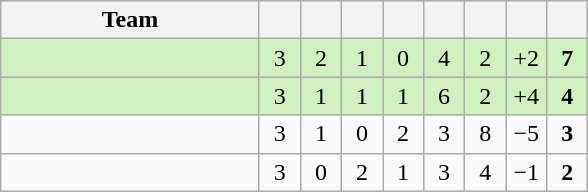<table class="wikitable" style="text-align: center;">
<tr>
<th width=165>Team</th>
<th width=20></th>
<th width=20></th>
<th width=20></th>
<th width=20></th>
<th width=20></th>
<th width=20></th>
<th width=20></th>
<th width=20></th>
</tr>
<tr bgcolor="#D0F0C0">
<td style="text-align:left;"></td>
<td>3</td>
<td>2</td>
<td>1</td>
<td>0</td>
<td>4</td>
<td>2</td>
<td>+2</td>
<td><strong>7</strong></td>
</tr>
<tr bgcolor="#D0F0C0">
<td style="text-align:left;"></td>
<td>3</td>
<td>1</td>
<td>1</td>
<td>1</td>
<td>6</td>
<td>2</td>
<td>+4</td>
<td><strong>4</strong></td>
</tr>
<tr>
<td style="text-align:left;"></td>
<td>3</td>
<td>1</td>
<td>0</td>
<td>2</td>
<td>3</td>
<td>8</td>
<td>−5</td>
<td><strong>3</strong></td>
</tr>
<tr>
<td style="text-align:left;"></td>
<td>3</td>
<td>0</td>
<td>2</td>
<td>1</td>
<td>3</td>
<td>4</td>
<td>−1</td>
<td><strong>2</strong></td>
</tr>
</table>
